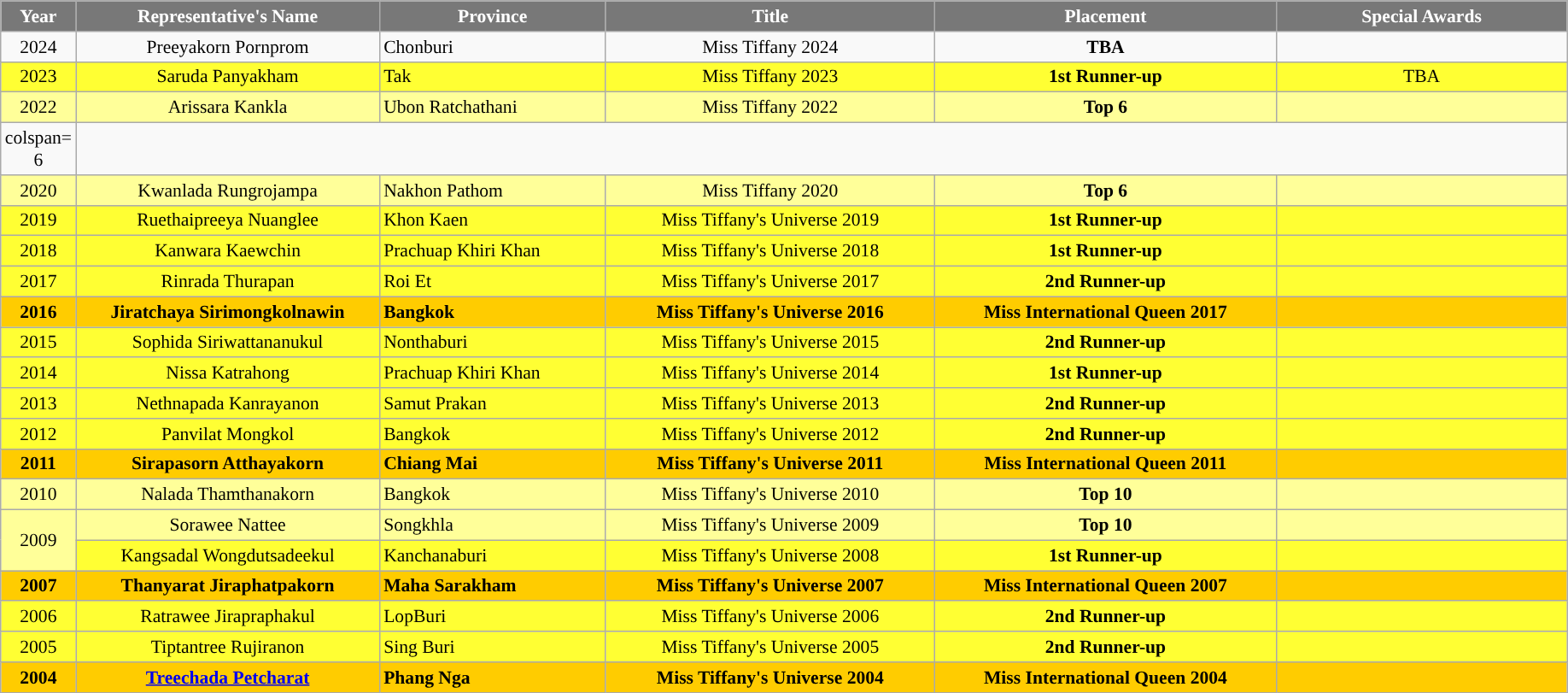<table class="wikitable" style="font-size: 90%; text-align:center">
<tr>
<th width="40" style="background-color:#787878;color:#FFFFFF;">Year</th>
<th width="230" style="background-color:#787878;color:#FFFFFF;">Representative's Name</th>
<th width="170" style="background-color:#787878;color:#FFFFFF;">Province</th>
<th width="250" style="background-color:#787878;color:#FFFFFF;">Title</th>
<th width="260" style="background-color:#787878;color:#FFFFFF;">Placement</th>
<th width="220" style="background-color:#787878;color:#FFFFFF;">Special Awards</th>
</tr>
<tr>
<td>2024</td>
<td>Preeyakorn Pornprom</td>
<td align=left>Chonburi</td>
<td>Miss Tiffany 2024</td>
<td><strong>TBA</strong></td>
</tr>
<tr style="background-color:#FFFF33">
<td>2023</td>
<td>Saruda Panyakham</td>
<td align=left>Tak</td>
<td>Miss Tiffany 2023</td>
<td><strong>1st Runner-up</strong></td>
<td>TBA</td>
</tr>
<tr style="background-color:#FFFF99">
<td>2022</td>
<td>Arissara Kankla</td>
<td align=left>Ubon Ratchathani</td>
<td>Miss Tiffany 2022</td>
<td><strong>Top 6</strong></td>
<td style="background:;"></td>
</tr>
<tr>
<td>colspan= 6 </td>
</tr>
<tr style="background-color:#FFFF99">
<td>2020</td>
<td>Kwanlada Rungrojampa</td>
<td align=left>Nakhon Pathom</td>
<td>Miss Tiffany 2020</td>
<td><strong>Top 6</strong></td>
<td style="background:;"></td>
</tr>
<tr style="background-color:#FFFF33">
<td>2019</td>
<td>Ruethaipreeya Nuanglee</td>
<td align=left>Khon Kaen</td>
<td>Miss Tiffany's Universe 2019</td>
<td><strong>1st Runner-up</strong></td>
<td></td>
</tr>
<tr style="background-color:#FFFF33">
<td>2018</td>
<td>Kanwara Kaewchin</td>
<td align=left>Prachuap Khiri Khan</td>
<td>Miss Tiffany's Universe 2018</td>
<td><strong>1st Runner-up</strong></td>
<td style="background:;"></td>
</tr>
<tr style="background-color:#FFFF33">
<td>2017</td>
<td>Rinrada Thurapan</td>
<td align=left>Roi Et</td>
<td>Miss Tiffany's Universe 2017</td>
<td><strong>2nd Runner-up</strong></td>
<td></td>
</tr>
<tr style="background-color:#FFCC00;">
<td><strong>2016</strong></td>
<td><strong>Jiratchaya Sirimongkolnawin</strong></td>
<td align=left><strong>Bangkok</strong></td>
<td><strong>Miss Tiffany's Universe 2016</strong></td>
<td><strong>Miss International Queen 2017</strong></td>
<td style="background:;"></td>
</tr>
<tr style="background-color:#FFFF33">
<td>2015</td>
<td>Sophida Siriwattananukul</td>
<td align=left>Nonthaburi</td>
<td>Miss Tiffany's Universe 2015</td>
<td><strong>2nd Runner-up</strong></td>
<td style="background:;"></td>
</tr>
<tr style="background-color:#FFFF33">
<td>2014</td>
<td>Nissa Katrahong</td>
<td align=left>Prachuap Khiri Khan</td>
<td>Miss Tiffany's Universe 2014</td>
<td><strong>1st Runner-up</strong></td>
<td style="background:;"></td>
</tr>
<tr style="background-color:#FFFF33">
<td>2013</td>
<td>Nethnapada Kanrayanon</td>
<td align=left>Samut Prakan</td>
<td>Miss Tiffany's Universe 2013</td>
<td><strong>2nd Runner-up</strong></td>
<td style="background:;"></td>
</tr>
<tr style="background-color:#FFFF33">
<td>2012</td>
<td>Panvilat Mongkol</td>
<td align=left>Bangkok</td>
<td>Miss Tiffany's Universe 2012</td>
<td><strong>2nd Runner-up</strong></td>
<td></td>
</tr>
<tr style="background-color:#FFCC00;">
<td><strong>2011</strong></td>
<td><strong>Sirapasorn Atthayakorn</strong></td>
<td align=left><strong>Chiang Mai</strong></td>
<td><strong>Miss Tiffany's Universe 2011</strong></td>
<td><strong>Miss International Queen 2011</strong></td>
<td style="background:;"></td>
</tr>
<tr style="background-color:#FFFF99">
<td>2010</td>
<td>Nalada Thamthanakorn</td>
<td align=left>Bangkok</td>
<td>Miss Tiffany's Universe 2010</td>
<td><strong>Top 10</strong></td>
<td style="background:;"></td>
</tr>
<tr style="background-color:#FFFF99">
<td rowspan="2">2009</td>
<td>Sorawee Nattee</td>
<td align=left>Songkhla</td>
<td>Miss Tiffany's Universe 2009</td>
<td><strong>Top 10</strong></td>
<td style="background:;"></td>
</tr>
<tr style="background-color:#FFFF33">
<td>Kangsadal Wongdutsadeekul</td>
<td align=left>Kanchanaburi</td>
<td>Miss Tiffany's Universe 2008</td>
<td><strong>1st Runner-up</strong></td>
<td style="background:;"></td>
</tr>
<tr style="background-color:#FFCC00;">
<td><strong>2007</strong></td>
<td><strong>Thanyarat Jiraphatpakorn</strong></td>
<td align=left><strong>Maha Sarakham</strong></td>
<td><strong>Miss Tiffany's Universe 2007</strong></td>
<td><strong>Miss International Queen 2007</strong></td>
<td></td>
</tr>
<tr style="background-color:#FFFF33">
<td>2006</td>
<td>Ratrawee Jirapraphakul</td>
<td align=left>LopBuri</td>
<td>Miss Tiffany's Universe 2006</td>
<td><strong>2nd Runner-up</strong></td>
<td></td>
</tr>
<tr style="background-color:#FFFF33">
<td>2005</td>
<td>Tiptantree Rujiranon</td>
<td align=left>Sing Buri</td>
<td>Miss Tiffany's Universe 2005</td>
<td><strong>2nd Runner-up</strong></td>
<td></td>
</tr>
<tr style="background-color:#FFCC00;">
<td><strong>2004</strong></td>
<td><strong><a href='#'>Treechada Petcharat</a></strong></td>
<td align=left><strong>Phang Nga</strong></td>
<td><strong>Miss Tiffany's Universe 2004</strong></td>
<td><strong>Miss International Queen 2004</strong></td>
<td style="background:;"></td>
</tr>
</table>
